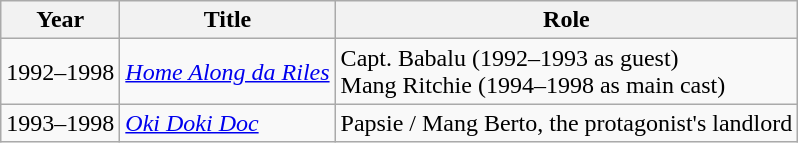<table class="wikitable">
<tr>
<th>Year</th>
<th>Title</th>
<th>Role</th>
</tr>
<tr>
<td>1992–1998</td>
<td><em><a href='#'>Home Along da Riles</a></em></td>
<td>Capt. Babalu (1992–1993 as guest) <br>Mang Ritchie (1994–1998 as main cast)</td>
</tr>
<tr>
<td>1993–1998</td>
<td><em><a href='#'>Oki Doki Doc</a></em></td>
<td>Papsie / Mang Berto, the protagonist's landlord</td>
</tr>
</table>
